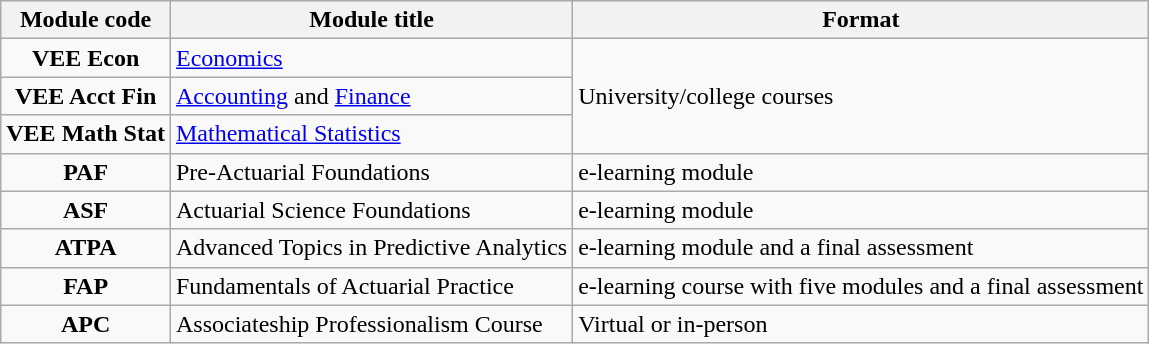<table class=wikitable>
<tr>
<th>Module code</th>
<th>Module title</th>
<th>Format</th>
</tr>
<tr>
<td align="center"><strong>VEE Econ</strong></td>
<td><a href='#'>Economics</a></td>
<td rowspan="3">University/college courses</td>
</tr>
<tr>
<td align="center"><strong>VEE Acct Fin</strong></td>
<td><a href='#'>Accounting</a> and <a href='#'>Finance</a></td>
</tr>
<tr>
<td align="center"><strong>VEE Math Stat</strong></td>
<td><a href='#'>Mathematical Statistics</a></td>
</tr>
<tr>
<td align="center"><strong>PAF</strong></td>
<td>Pre-Actuarial Foundations</td>
<td>e-learning module</td>
</tr>
<tr>
<td align="center"><strong>ASF</strong></td>
<td>Actuarial Science Foundations</td>
<td>e-learning module</td>
</tr>
<tr>
<td align="center"><strong>ATPA</strong></td>
<td>Advanced Topics in Predictive Analytics</td>
<td>e-learning module and a final assessment</td>
</tr>
<tr>
<td align="center"><strong>FAP</strong></td>
<td>Fundamentals of Actuarial Practice</td>
<td>e-learning course with five modules and a final assessment</td>
</tr>
<tr>
<td align="center"><strong>APC</strong></td>
<td>Associateship Professionalism Course</td>
<td>Virtual or in-person</td>
</tr>
</table>
